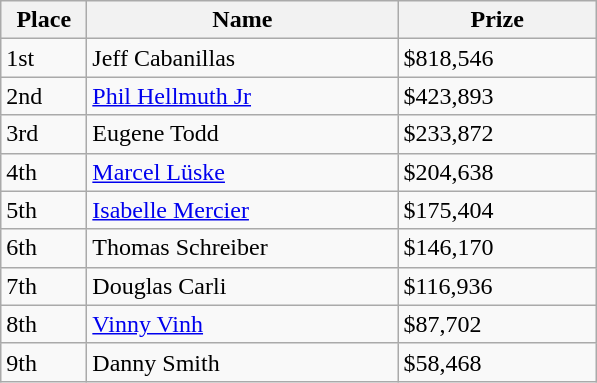<table class="wikitable">
<tr>
<th width="50">Place</th>
<th width="200">Name</th>
<th width="125">Prize</th>
</tr>
<tr>
<td>1st</td>
<td>Jeff Cabanillas</td>
<td>$818,546</td>
</tr>
<tr>
<td>2nd</td>
<td><a href='#'>Phil Hellmuth Jr</a></td>
<td>$423,893</td>
</tr>
<tr>
<td>3rd</td>
<td>Eugene Todd</td>
<td>$233,872</td>
</tr>
<tr>
<td>4th</td>
<td><a href='#'>Marcel Lüske</a></td>
<td>$204,638</td>
</tr>
<tr>
<td>5th</td>
<td><a href='#'>Isabelle Mercier</a></td>
<td>$175,404</td>
</tr>
<tr>
<td>6th</td>
<td>Thomas Schreiber</td>
<td>$146,170</td>
</tr>
<tr>
<td>7th</td>
<td>Douglas Carli</td>
<td>$116,936</td>
</tr>
<tr>
<td>8th</td>
<td><a href='#'>Vinny Vinh</a></td>
<td>$87,702</td>
</tr>
<tr>
<td>9th</td>
<td>Danny Smith</td>
<td>$58,468</td>
</tr>
</table>
